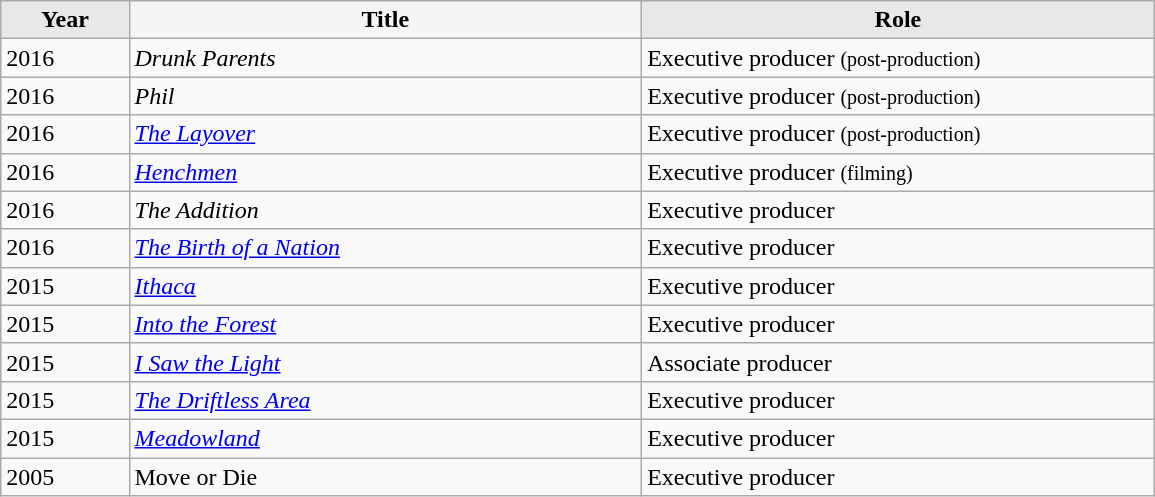<table class="wikitable sortable" style="width: 770px; margin-right: 0;">
<tr>
<th style="background: #E8E8E8;width:30px; ">Year</th>
<th style="background: #f5f5f5; width:150px; ">Title</th>
<th style="background: #E8E8E8; width:150px; ">Role</th>
</tr>
<tr>
<td>2016</td>
<td><em>Drunk Parents</em></td>
<td>Executive producer <small> (post-production) </small></td>
</tr>
<tr>
<td>2016</td>
<td><em>Phil</em></td>
<td>Executive producer <small>(post-production)</small></td>
</tr>
<tr>
<td>2016</td>
<td><a href='#'><em>The Layover</em></a></td>
<td>Executive producer  <small> (post-production)</small></td>
</tr>
<tr>
<td>2016</td>
<td><a href='#'><em>Henchmen</em></a></td>
<td>Executive producer  <small> (filming) </small></td>
</tr>
<tr>
<td>2016</td>
<td><em>The Addition</em></td>
<td>Executive producer</td>
</tr>
<tr>
<td>2016</td>
<td><a href='#'><em>The Birth of a Nation</em></a></td>
<td>Executive producer</td>
</tr>
<tr>
<td>2015</td>
<td><a href='#'><em>Ithaca</em></a></td>
<td>Executive producer</td>
</tr>
<tr>
<td>2015</td>
<td><em><a href='#'>Into the Forest</a></em></td>
<td>Executive producer</td>
</tr>
<tr>
<td>2015</td>
<td><a href='#'><em>I Saw the Light</em></a></td>
<td>Associate producer</td>
</tr>
<tr>
<td>2015</td>
<td><em><a href='#'>The Driftless Area</a></em></td>
<td>Executive producer</td>
</tr>
<tr>
<td>2015</td>
<td><a href='#'><em>Meadowland</em></a></td>
<td>Executive producer</td>
</tr>
<tr>
<td>2005</td>
<td>Move or Die</td>
<td>Executive producer</td>
</tr>
</table>
